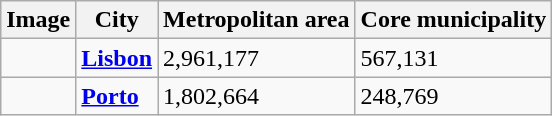<table class="wikitable mw-collapsible" style="border: black 1px fixed" |>
<tr>
<th>Image</th>
<th>City</th>
<th>Metropolitan area</th>
<th>Core municipality</th>
</tr>
<tr>
<td></td>
<td><strong><a href='#'>Lisbon</a></strong></td>
<td>2,961,177</td>
<td>567,131</td>
</tr>
<tr>
<td></td>
<td><strong><a href='#'>Porto</a></strong></td>
<td>1,802,664</td>
<td>248,769</td>
</tr>
</table>
